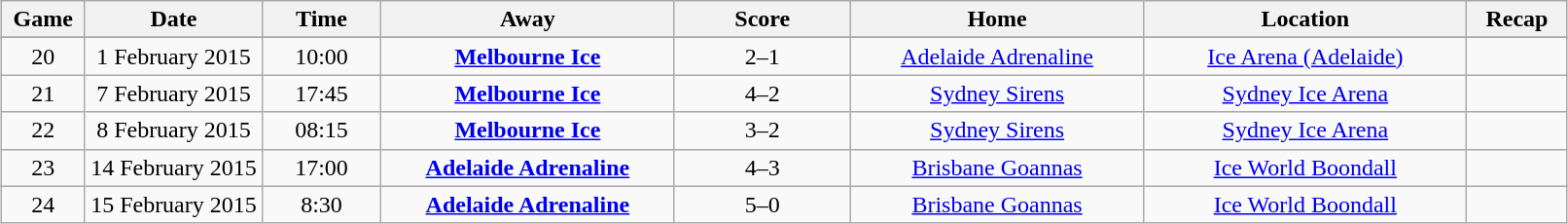<table class="wikitable" width="85%" style="margin: 1em auto 1em auto">
<tr>
<th width="1%">Game</th>
<th width="6%">Date</th>
<th width="4%">Time</th>
<th width="10%">Away</th>
<th width="6%">Score</th>
<th width="10%">Home</th>
<th width="11%">Location</th>
<th width="2%">Recap</th>
</tr>
<tr align="center">
</tr>
<tr align="center">
<td>20</td>
<td>1 February 2015</td>
<td>10:00</td>
<td><strong><a href='#'>Melbourne Ice</a></strong></td>
<td>2–1</td>
<td><a href='#'>Adelaide Adrenaline</a></td>
<td><a href='#'>Ice Arena (Adelaide)</a></td>
<td></td>
</tr>
<tr align="center">
<td>21</td>
<td>7 February 2015</td>
<td>17:45</td>
<td><strong><a href='#'>Melbourne Ice</a></strong></td>
<td>4–2</td>
<td><a href='#'>Sydney Sirens</a></td>
<td><a href='#'>Sydney Ice Arena</a></td>
<td></td>
</tr>
<tr align="center">
<td>22</td>
<td>8 February 2015</td>
<td>08:15</td>
<td><strong><a href='#'>Melbourne Ice</a></strong></td>
<td>3–2</td>
<td><a href='#'>Sydney Sirens</a></td>
<td><a href='#'>Sydney Ice Arena</a></td>
<td></td>
</tr>
<tr align="center">
<td>23</td>
<td>14 February 2015</td>
<td>17:00</td>
<td><strong><a href='#'>Adelaide Adrenaline</a></strong></td>
<td>4–3</td>
<td><a href='#'>Brisbane Goannas</a></td>
<td><a href='#'>Ice World Boondall</a></td>
<td></td>
</tr>
<tr align="center">
<td>24</td>
<td>15 February 2015</td>
<td>8:30</td>
<td><strong><a href='#'>Adelaide Adrenaline</a></strong></td>
<td>5–0</td>
<td><a href='#'>Brisbane Goannas</a></td>
<td><a href='#'>Ice World Boondall</a></td>
<td></td>
</tr>
</table>
